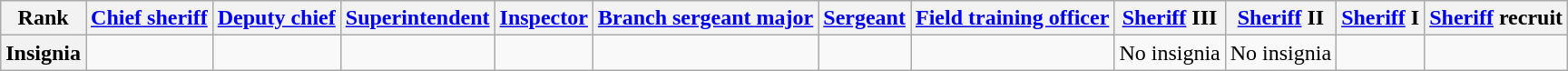<table class="wikitable">
<tr>
<th>Rank</th>
<th><a href='#'>Chief sheriff</a></th>
<th><a href='#'>Deputy chief</a></th>
<th><a href='#'>Superintendent</a></th>
<th><a href='#'>Inspector</a></th>
<th><a href='#'>Branch sergeant major</a></th>
<th><a href='#'>Sergeant</a></th>
<th><a href='#'>Field training officer</a></th>
<th><a href='#'>Sheriff</a> III</th>
<th><a href='#'>Sheriff</a> II</th>
<th><a href='#'>Sheriff</a> I</th>
<th><a href='#'>Sheriff</a> recruit</th>
</tr>
<tr>
<th>Insignia</th>
<td></td>
<td></td>
<td></td>
<td></td>
<td></td>
<td></td>
<td></td>
<td>No insignia</td>
<td>No insignia</td>
<td></td>
<td></td>
</tr>
</table>
